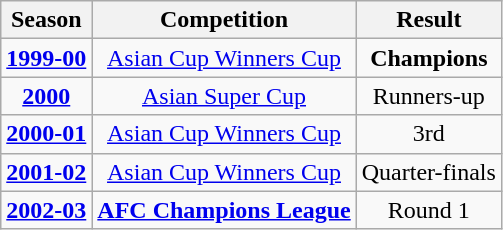<table class="wikitable" style="text-align: center;">
<tr>
<th>Season</th>
<th>Competition</th>
<th>Result</th>
</tr>
<tr>
<td><strong><a href='#'>1999-00</a></strong></td>
<td><a href='#'>Asian Cup Winners Cup</a></td>
<td><strong>Champions</strong></td>
</tr>
<tr>
<td><strong><a href='#'>2000</a></strong></td>
<td><a href='#'>Asian Super Cup</a></td>
<td>Runners-up</td>
</tr>
<tr>
<td><strong><a href='#'>2000-01</a></strong></td>
<td><a href='#'>Asian Cup Winners Cup</a></td>
<td>3rd</td>
</tr>
<tr>
<td><strong><a href='#'>2001-02</a></strong></td>
<td><a href='#'>Asian Cup Winners Cup</a></td>
<td>Quarter-finals</td>
</tr>
<tr>
<td><strong><a href='#'>2002-03</a></strong></td>
<td><strong><a href='#'>AFC Champions League</a></strong></td>
<td>Round 1</td>
</tr>
</table>
